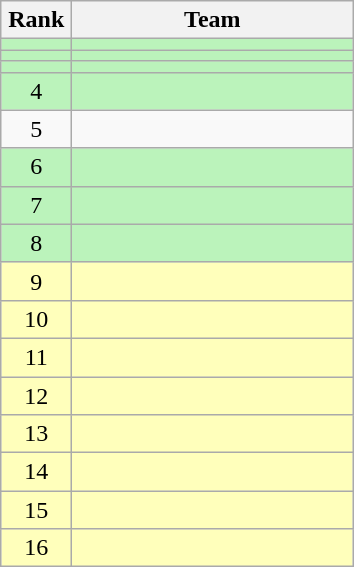<table class="wikitable">
<tr>
<th style="width: 40px;">Rank</th>
<th style="width: 180px;">Team</th>
</tr>
<tr style="background-color:#BBF3BB">
<td style="text-align: center;"></td>
<td></td>
</tr>
<tr style="background-color:#BBF3BB">
<td style="text-align: center;"></td>
<td></td>
</tr>
<tr style="background-color:#BBF3BB">
<td style="text-align: center;"></td>
<td></td>
</tr>
<tr style="background-color:#BBF3BB">
<td style="text-align: center;">4</td>
<td></td>
</tr>
<tr>
<td style="text-align: center;">5</td>
<td></td>
</tr>
<tr style="background-color:#BBF3BB">
<td style="text-align: center;">6</td>
<td></td>
</tr>
<tr style="background-color:#BBF3BB">
<td style="text-align: center;">7</td>
<td></td>
</tr>
<tr style="background-color:#BBF3BB">
<td style="text-align: center;">8</td>
<td></td>
</tr>
<tr style="background-color:#FFFFBB">
<td style="text-align: center;">9</td>
<td></td>
</tr>
<tr style="background-color:#FFFFBB">
<td style="text-align: center;">10</td>
<td></td>
</tr>
<tr style="background-color:#FFFFBB">
<td style="text-align: center;">11</td>
<td></td>
</tr>
<tr style="background-color:#FFFFBB">
<td style="text-align: center;">12</td>
<td></td>
</tr>
<tr style="background-color:#FFFFBB">
<td style="text-align: center;">13</td>
<td></td>
</tr>
<tr style="background-color:#FFFFBB">
<td style="text-align: center;">14</td>
<td></td>
</tr>
<tr style="background-color:#FFFFBB">
<td style="text-align: center;">15</td>
<td></td>
</tr>
<tr style="background-color:#FFFFBB">
<td style="text-align: center;">16</td>
<td></td>
</tr>
</table>
